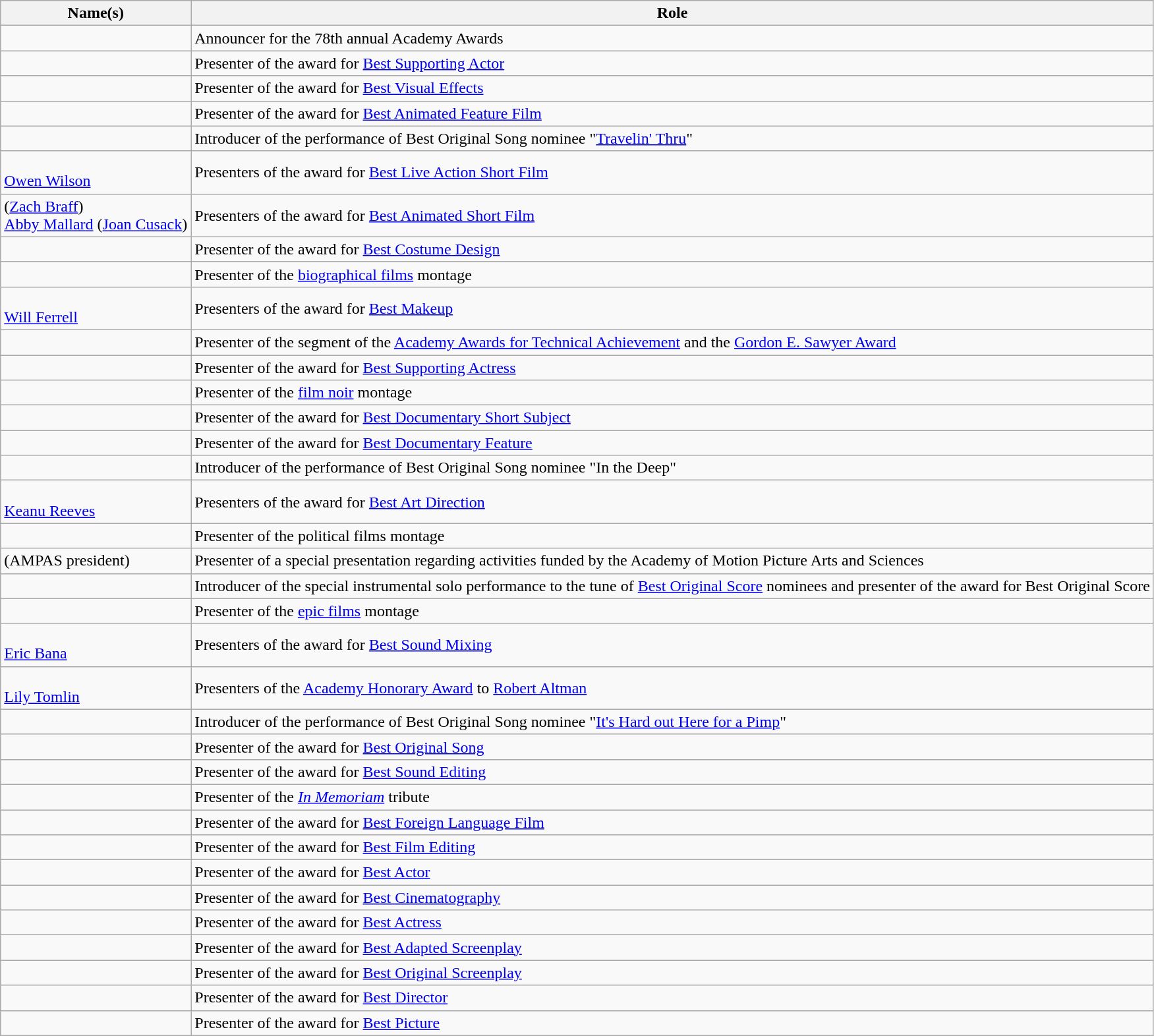<table class="wikitable sortable">
<tr>
<th>Name(s)</th>
<th>Role</th>
</tr>
<tr>
<td></td>
<td>Announcer for the 78th annual Academy Awards</td>
</tr>
<tr>
<td></td>
<td>Presenter of the award for <a href='#'>Best Supporting Actor</a></td>
</tr>
<tr>
<td></td>
<td>Presenter of the award for <a href='#'>Best Visual Effects</a></td>
</tr>
<tr>
<td></td>
<td>Presenter of the award for <a href='#'>Best Animated Feature Film</a></td>
</tr>
<tr>
<td></td>
<td>Introducer of the performance of Best Original Song nominee "<a href='#'>Travelin' Thru</a>"</td>
</tr>
<tr>
<td><br><a href='#'>Owen Wilson</a></td>
<td>Presenters of the award for <a href='#'>Best Live Action Short Film</a></td>
</tr>
<tr>
<td> (<a href='#'>Zach Braff</a>)<br><a href='#'>Abby Mallard</a> (<a href='#'>Joan Cusack</a>)</td>
<td>Presenters of the award for <a href='#'>Best Animated Short Film</a></td>
</tr>
<tr>
<td></td>
<td>Presenter of the award for <a href='#'>Best Costume Design</a></td>
</tr>
<tr>
<td></td>
<td>Presenter of the <a href='#'>biographical films</a> montage</td>
</tr>
<tr>
<td><br><a href='#'>Will Ferrell</a></td>
<td>Presenters of the award for <a href='#'>Best Makeup</a></td>
</tr>
<tr>
<td></td>
<td>Presenter of the segment of the <a href='#'>Academy Awards for Technical Achievement</a> and the <a href='#'>Gordon E. Sawyer Award</a></td>
</tr>
<tr>
<td></td>
<td>Presenter of the award for <a href='#'>Best Supporting Actress</a></td>
</tr>
<tr>
<td></td>
<td>Presenter of the <a href='#'>film noir</a> montage</td>
</tr>
<tr>
<td></td>
<td>Presenter of the award for <a href='#'>Best Documentary Short Subject</a></td>
</tr>
<tr>
<td></td>
<td>Presenter of the award for <a href='#'>Best Documentary Feature</a></td>
</tr>
<tr>
<td></td>
<td>Introducer of the performance of Best Original Song nominee "In the Deep"</td>
</tr>
<tr>
<td><br><a href='#'>Keanu Reeves</a></td>
<td>Presenters of the award for <a href='#'>Best Art Direction</a></td>
</tr>
<tr>
<td></td>
<td>Presenter of the political films montage</td>
</tr>
<tr>
<td> (AMPAS president)</td>
<td>Presenter of a special presentation regarding activities funded by the Academy of Motion Picture Arts and Sciences</td>
</tr>
<tr>
<td></td>
<td>Introducer of the special instrumental solo performance to the tune of <a href='#'>Best Original Score</a> nominees and presenter of the award for Best Original Score</td>
</tr>
<tr>
<td></td>
<td>Presenter of the <a href='#'>epic films</a> montage</td>
</tr>
<tr>
<td><br><a href='#'>Eric Bana</a></td>
<td>Presenters of the award for <a href='#'>Best Sound Mixing</a></td>
</tr>
<tr>
<td><br><a href='#'>Lily Tomlin</a></td>
<td>Presenters of the <a href='#'>Academy Honorary Award</a> to <a href='#'>Robert Altman</a></td>
</tr>
<tr>
<td></td>
<td>Introducer of the performance of Best Original Song nominee "<a href='#'>It's Hard out Here for a Pimp</a>"</td>
</tr>
<tr>
<td></td>
<td>Presenter of the award for <a href='#'>Best Original Song</a></td>
</tr>
<tr>
<td></td>
<td>Presenter of the award for <a href='#'>Best Sound Editing</a></td>
</tr>
<tr>
<td></td>
<td>Presenter of the <em><a href='#'>In Memoriam</a></em> tribute</td>
</tr>
<tr>
<td></td>
<td>Presenter of the award for <a href='#'>Best Foreign Language Film</a></td>
</tr>
<tr>
<td></td>
<td>Presenter of the award for <a href='#'>Best Film Editing</a></td>
</tr>
<tr>
<td></td>
<td>Presenter of the award for <a href='#'>Best Actor</a></td>
</tr>
<tr>
<td></td>
<td>Presenter of the award for <a href='#'>Best Cinematography</a></td>
</tr>
<tr>
<td></td>
<td>Presenter of the award for <a href='#'>Best Actress</a></td>
</tr>
<tr>
<td></td>
<td>Presenter of the award for <a href='#'>Best Adapted Screenplay</a></td>
</tr>
<tr>
<td></td>
<td>Presenter of the award for <a href='#'>Best Original Screenplay</a></td>
</tr>
<tr>
<td></td>
<td>Presenter of the award for <a href='#'>Best Director</a></td>
</tr>
<tr>
<td></td>
<td>Presenter of the award for <a href='#'>Best Picture</a></td>
</tr>
</table>
